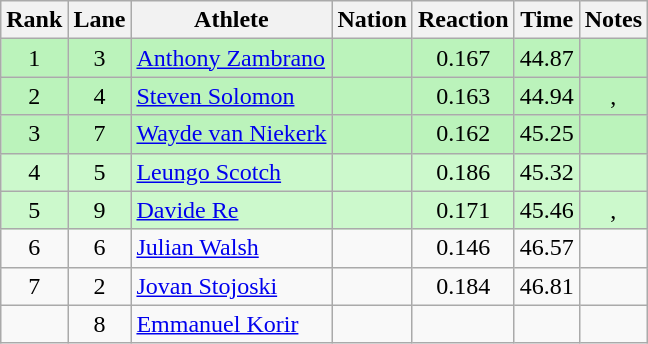<table class="wikitable sortable" style="text-align:center">
<tr>
<th>Rank</th>
<th>Lane</th>
<th>Athlete</th>
<th>Nation</th>
<th>Reaction</th>
<th>Time</th>
<th>Notes</th>
</tr>
<tr bgcolor=bbf3bb>
<td>1</td>
<td>3</td>
<td align=left><a href='#'>Anthony Zambrano</a></td>
<td align=left></td>
<td>0.167</td>
<td>44.87</td>
<td></td>
</tr>
<tr bgcolor=bbf3bb>
<td>2</td>
<td>4</td>
<td align=left><a href='#'>Steven Solomon</a></td>
<td align=left></td>
<td>0.163</td>
<td>44.94</td>
<td>, </td>
</tr>
<tr bgcolor=bbf3bb>
<td>3</td>
<td>7</td>
<td align=left><a href='#'>Wayde van Niekerk</a></td>
<td align=left></td>
<td>0.162</td>
<td>45.25</td>
<td></td>
</tr>
<tr style="background:#ccf9cc;">
<td>4</td>
<td>5</td>
<td align=left><a href='#'>Leungo Scotch</a></td>
<td align=left></td>
<td>0.186</td>
<td>45.32</td>
<td></td>
</tr>
<tr style="background:#ccf9cc;">
<td>5</td>
<td>9</td>
<td align=left><a href='#'>Davide Re</a></td>
<td align=left></td>
<td>0.171</td>
<td>45.46</td>
<td>, </td>
</tr>
<tr>
<td>6</td>
<td>6</td>
<td align=left><a href='#'>Julian Walsh</a></td>
<td align=left></td>
<td>0.146</td>
<td>46.57</td>
<td></td>
</tr>
<tr>
<td>7</td>
<td>2</td>
<td align=left><a href='#'>Jovan Stojoski</a></td>
<td align=left></td>
<td>0.184</td>
<td>46.81</td>
<td></td>
</tr>
<tr>
<td></td>
<td>8</td>
<td align=left><a href='#'>Emmanuel Korir</a></td>
<td align=left></td>
<td></td>
<td></td>
<td></td>
</tr>
</table>
